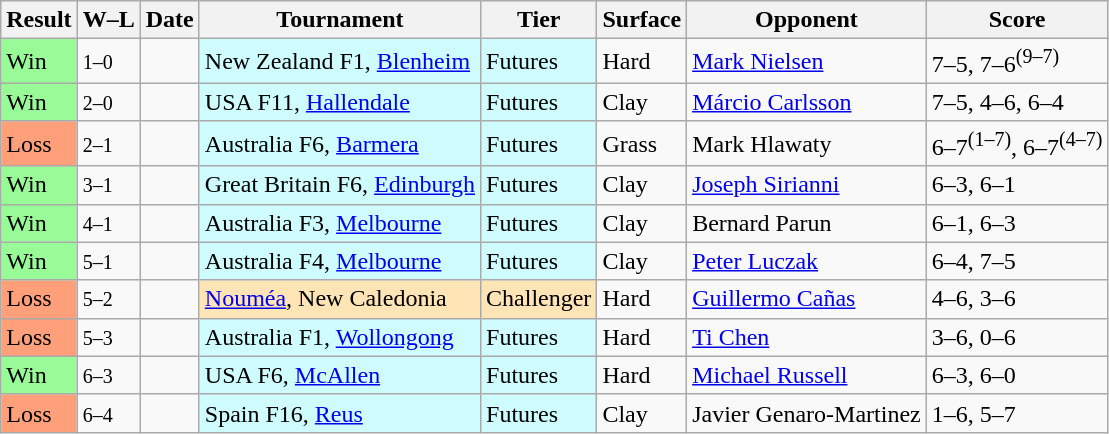<table class="sortable wikitable">
<tr>
<th>Result</th>
<th class="unsortable">W–L</th>
<th>Date</th>
<th>Tournament</th>
<th>Tier</th>
<th>Surface</th>
<th>Opponent</th>
<th class="unsortable">Score</th>
</tr>
<tr>
<td bgcolor=98FB98>Win</td>
<td><small>1–0</small></td>
<td></td>
<td style="background:#cffcff;">New Zealand F1, <a href='#'>Blenheim</a></td>
<td style="background:#cffcff;">Futures</td>
<td>Hard</td>
<td> <a href='#'>Mark Nielsen</a></td>
<td>7–5, 7–6<sup>(9–7)</sup></td>
</tr>
<tr>
<td bgcolor=98FB98>Win</td>
<td><small>2–0</small></td>
<td></td>
<td style="background:#cffcff;">USA F11, <a href='#'>Hallendale</a></td>
<td style="background:#cffcff;">Futures</td>
<td>Clay</td>
<td> <a href='#'>Márcio Carlsson</a></td>
<td>7–5, 4–6, 6–4</td>
</tr>
<tr>
<td bgcolor=FFA07A>Loss</td>
<td><small>2–1</small></td>
<td></td>
<td style="background:#cffcff;">Australia F6, <a href='#'>Barmera</a></td>
<td style="background:#cffcff;">Futures</td>
<td>Grass</td>
<td> Mark Hlawaty</td>
<td>6–7<sup>(1–7)</sup>, 6–7<sup>(4–7)</sup></td>
</tr>
<tr>
<td bgcolor=98FB98>Win</td>
<td><small>3–1</small></td>
<td></td>
<td style="background:#cffcff;">Great Britain F6, <a href='#'>Edinburgh</a></td>
<td style="background:#cffcff;">Futures</td>
<td>Clay</td>
<td> <a href='#'>Joseph Sirianni</a></td>
<td>6–3, 6–1</td>
</tr>
<tr>
<td bgcolor=98FB98>Win</td>
<td><small>4–1</small></td>
<td></td>
<td style="background:#cffcff;">Australia F3, <a href='#'>Melbourne</a></td>
<td style="background:#cffcff;">Futures</td>
<td>Clay</td>
<td> Bernard Parun</td>
<td>6–1, 6–3</td>
</tr>
<tr>
<td bgcolor=98FB98>Win</td>
<td><small>5–1</small></td>
<td></td>
<td style="background:#cffcff;">Australia F4, <a href='#'>Melbourne</a></td>
<td style="background:#cffcff;">Futures</td>
<td>Clay</td>
<td> <a href='#'>Peter Luczak</a></td>
<td>6–4, 7–5</td>
</tr>
<tr>
<td bgcolor=FFA07A>Loss</td>
<td><small>5–2</small></td>
<td></td>
<td style="background:moccasin;"><a href='#'>Nouméa</a>, New Caledonia</td>
<td style="background:moccasin;">Challenger</td>
<td>Hard</td>
<td> <a href='#'>Guillermo Cañas</a></td>
<td>4–6, 3–6</td>
</tr>
<tr>
<td bgcolor=FFA07A>Loss</td>
<td><small>5–3</small></td>
<td></td>
<td style="background:#cffcff;">Australia F1, <a href='#'>Wollongong</a></td>
<td style="background:#cffcff;">Futures</td>
<td>Hard</td>
<td> <a href='#'>Ti Chen</a></td>
<td>3–6, 0–6</td>
</tr>
<tr>
<td bgcolor=98FB98>Win</td>
<td><small>6–3</small></td>
<td></td>
<td style="background:#cffcff;">USA F6, <a href='#'>McAllen</a></td>
<td style="background:#cffcff;">Futures</td>
<td>Hard</td>
<td> <a href='#'>Michael Russell</a></td>
<td>6–3, 6–0</td>
</tr>
<tr>
<td bgcolor=FFA07A>Loss</td>
<td><small>6–4</small></td>
<td></td>
<td style="background:#cffcff;">Spain F16, <a href='#'>Reus</a></td>
<td style="background:#cffcff;">Futures</td>
<td>Clay</td>
<td> Javier Genaro-Martinez</td>
<td>1–6, 5–7</td>
</tr>
</table>
